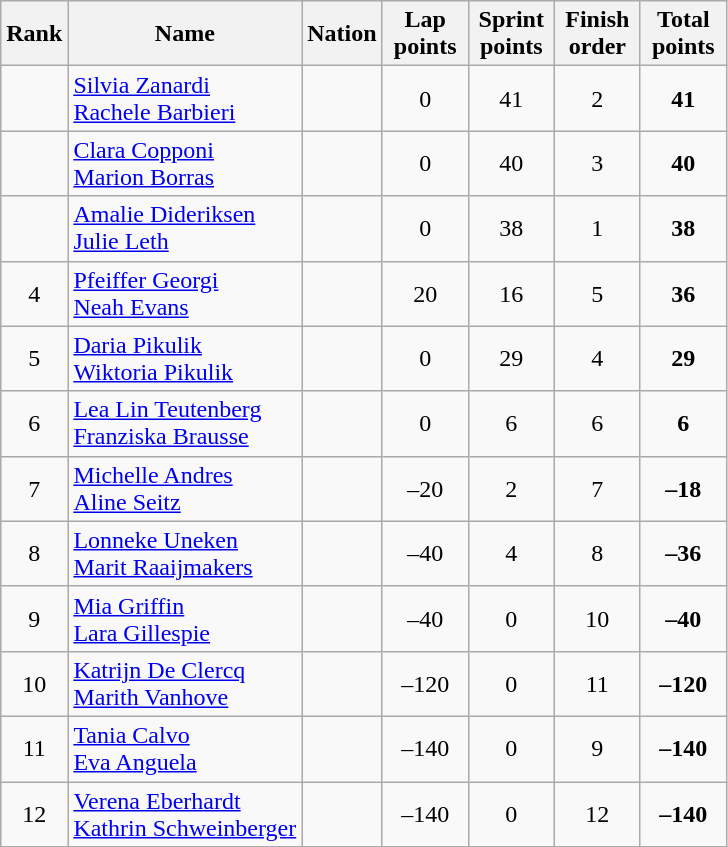<table class="wikitable sortable" style="text-align:center">
<tr>
<th>Rank</th>
<th>Name</th>
<th>Nation</th>
<th width=50>Lap points</th>
<th width=50>Sprint points</th>
<th width=50>Finish order</th>
<th width=50>Total points</th>
</tr>
<tr>
<td></td>
<td align=left><a href='#'>Silvia Zanardi</a><br><a href='#'>Rachele Barbieri</a></td>
<td align=left></td>
<td>0</td>
<td>41</td>
<td>2</td>
<td><strong>41</strong></td>
</tr>
<tr>
<td></td>
<td align=left><a href='#'>Clara Copponi</a><br><a href='#'>Marion Borras</a></td>
<td align=left></td>
<td>0</td>
<td>40</td>
<td>3</td>
<td><strong>40</strong></td>
</tr>
<tr>
<td></td>
<td align=left><a href='#'>Amalie Dideriksen</a><br><a href='#'>Julie Leth</a></td>
<td align=left></td>
<td>0</td>
<td>38</td>
<td>1</td>
<td><strong>38</strong></td>
</tr>
<tr>
<td>4</td>
<td align=left><a href='#'>Pfeiffer Georgi</a><br><a href='#'>Neah Evans</a></td>
<td align=left></td>
<td>20</td>
<td>16</td>
<td>5</td>
<td><strong>36</strong></td>
</tr>
<tr>
<td>5</td>
<td align=left><a href='#'>Daria Pikulik</a><br><a href='#'>Wiktoria Pikulik</a></td>
<td align=left></td>
<td>0</td>
<td>29</td>
<td>4</td>
<td><strong>29</strong></td>
</tr>
<tr>
<td>6</td>
<td align=left><a href='#'>Lea Lin Teutenberg</a><br><a href='#'>Franziska Brausse</a></td>
<td align=left></td>
<td>0</td>
<td>6</td>
<td>6</td>
<td><strong>6</strong></td>
</tr>
<tr>
<td>7</td>
<td align=left><a href='#'>Michelle Andres</a><br><a href='#'>Aline Seitz</a></td>
<td align=left></td>
<td>–20</td>
<td>2</td>
<td>7</td>
<td><strong>–18</strong></td>
</tr>
<tr>
<td>8</td>
<td align=left><a href='#'>Lonneke Uneken</a><br><a href='#'>Marit Raaijmakers</a></td>
<td align=left></td>
<td>–40</td>
<td>4</td>
<td>8</td>
<td><strong>–36</strong></td>
</tr>
<tr>
<td>9</td>
<td align=left><a href='#'>Mia Griffin</a><br><a href='#'>Lara Gillespie</a></td>
<td align=left></td>
<td>–40</td>
<td>0</td>
<td>10</td>
<td><strong>–40</strong></td>
</tr>
<tr>
<td>10</td>
<td align=left><a href='#'>Katrijn De Clercq</a><br><a href='#'>Marith Vanhove</a></td>
<td align=left></td>
<td>–120</td>
<td>0</td>
<td>11</td>
<td><strong>–120</strong></td>
</tr>
<tr>
<td>11</td>
<td align=left><a href='#'>Tania Calvo</a><br><a href='#'>Eva Anguela</a></td>
<td align=left></td>
<td>–140</td>
<td>0</td>
<td>9</td>
<td><strong>–140</strong></td>
</tr>
<tr>
<td>12</td>
<td align=left><a href='#'>Verena Eberhardt</a><br><a href='#'>Kathrin Schweinberger</a></td>
<td align=left></td>
<td>–140</td>
<td>0</td>
<td>12</td>
<td><strong>–140</strong></td>
</tr>
</table>
